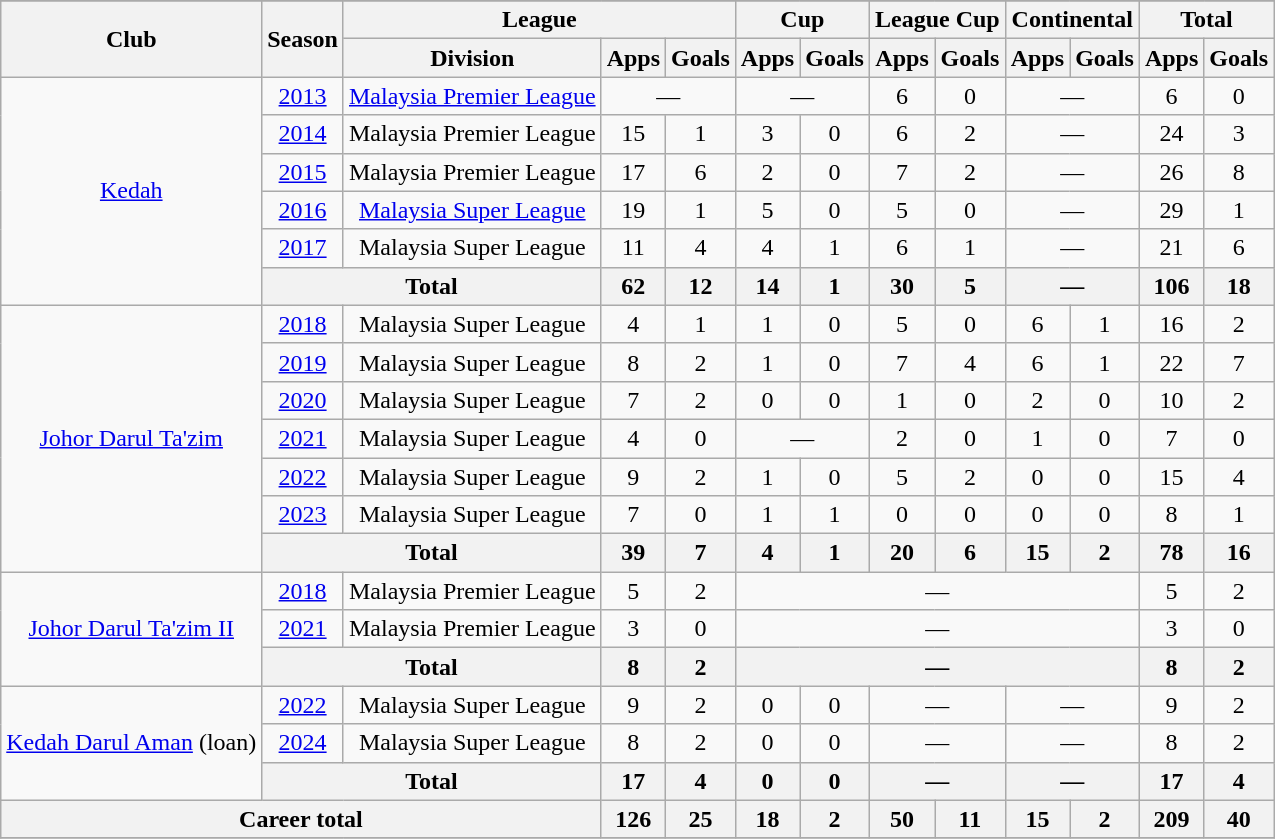<table class="wikitable" style="text-align:center">
<tr>
</tr>
<tr>
<th rowspan=2>Club</th>
<th rowspan=2>Season</th>
<th colspan=3>League</th>
<th colspan=2>Cup</th>
<th colspan=2>League Cup</th>
<th colspan=2>Continental</th>
<th colspan=2>Total</th>
</tr>
<tr>
<th>Division</th>
<th>Apps</th>
<th>Goals</th>
<th>Apps</th>
<th>Goals</th>
<th>Apps</th>
<th>Goals</th>
<th>Apps</th>
<th>Goals</th>
<th>Apps</th>
<th>Goals</th>
</tr>
<tr>
<td rowspan=6><a href='#'>Kedah</a></td>
<td><a href='#'>2013</a></td>
<td><a href='#'>Malaysia Premier League</a></td>
<td colspan="2">—</td>
<td colspan="2">—</td>
<td>6</td>
<td>0</td>
<td colspan="2">—</td>
<td>6</td>
<td>0</td>
</tr>
<tr>
<td><a href='#'>2014</a></td>
<td>Malaysia Premier League</td>
<td>15</td>
<td>1</td>
<td>3</td>
<td>0</td>
<td>6</td>
<td>2</td>
<td colspan="2">—</td>
<td>24</td>
<td>3</td>
</tr>
<tr>
<td><a href='#'>2015</a></td>
<td>Malaysia Premier League</td>
<td>17</td>
<td>6</td>
<td>2</td>
<td>0</td>
<td>7</td>
<td>2</td>
<td colspan="2">—</td>
<td>26</td>
<td>8</td>
</tr>
<tr>
<td><a href='#'>2016</a></td>
<td><a href='#'>Malaysia Super League</a></td>
<td>19</td>
<td>1</td>
<td>5</td>
<td>0</td>
<td>5</td>
<td>0</td>
<td colspan="2">—</td>
<td>29</td>
<td>1</td>
</tr>
<tr>
<td><a href='#'>2017</a></td>
<td>Malaysia Super League</td>
<td>11</td>
<td>4</td>
<td>4</td>
<td>1</td>
<td>6</td>
<td>1</td>
<td colspan="2">—</td>
<td>21</td>
<td>6</td>
</tr>
<tr>
<th colspan=2>Total</th>
<th>62</th>
<th>12</th>
<th>14</th>
<th>1</th>
<th>30</th>
<th>5</th>
<th colspan="2">—</th>
<th>106</th>
<th>18</th>
</tr>
<tr>
<td rowspan=7><a href='#'>Johor Darul Ta'zim</a></td>
<td><a href='#'>2018</a></td>
<td>Malaysia Super League</td>
<td>4</td>
<td>1</td>
<td>1</td>
<td>0</td>
<td>5</td>
<td>0</td>
<td>6</td>
<td>1</td>
<td>16</td>
<td>2</td>
</tr>
<tr>
<td><a href='#'>2019</a></td>
<td>Malaysia Super League</td>
<td>8</td>
<td>2</td>
<td>1</td>
<td>0</td>
<td>7</td>
<td>4</td>
<td>6</td>
<td>1</td>
<td>22</td>
<td>7</td>
</tr>
<tr>
<td><a href='#'>2020</a></td>
<td>Malaysia Super League</td>
<td>7</td>
<td>2</td>
<td>0</td>
<td>0</td>
<td>1</td>
<td>0</td>
<td>2</td>
<td>0</td>
<td>10</td>
<td>2</td>
</tr>
<tr>
<td><a href='#'>2021</a></td>
<td>Malaysia Super League</td>
<td>4</td>
<td>0</td>
<td colspan="2">—</td>
<td>2</td>
<td>0</td>
<td>1</td>
<td>0</td>
<td>7</td>
<td>0</td>
</tr>
<tr>
<td><a href='#'>2022</a></td>
<td>Malaysia Super League</td>
<td>9</td>
<td>2</td>
<td>1</td>
<td>0</td>
<td>5</td>
<td>2</td>
<td>0</td>
<td>0</td>
<td>15</td>
<td>4</td>
</tr>
<tr>
<td><a href='#'>2023</a></td>
<td>Malaysia Super League</td>
<td>7</td>
<td>0</td>
<td>1</td>
<td>1</td>
<td>0</td>
<td>0</td>
<td>0</td>
<td>0</td>
<td>8</td>
<td>1</td>
</tr>
<tr>
<th colspan=2>Total</th>
<th>39</th>
<th>7</th>
<th>4</th>
<th>1</th>
<th>20</th>
<th>6</th>
<th>15</th>
<th>2</th>
<th>78</th>
<th>16</th>
</tr>
<tr>
<td rowspan=3><a href='#'>Johor Darul Ta'zim II</a></td>
<td><a href='#'>2018</a></td>
<td>Malaysia Premier League</td>
<td>5</td>
<td>2</td>
<td colspan="6">—</td>
<td>5</td>
<td>2</td>
</tr>
<tr>
<td><a href='#'>2021</a></td>
<td>Malaysia Premier League</td>
<td>3</td>
<td>0</td>
<td colspan="6">—</td>
<td>3</td>
<td>0</td>
</tr>
<tr>
<th colspan=2>Total</th>
<th>8</th>
<th>2</th>
<th colspan="6">—</th>
<th>8</th>
<th>2</th>
</tr>
<tr>
<td rowspan="3"><a href='#'>Kedah Darul Aman</a> (loan)</td>
<td><a href='#'>2022</a></td>
<td>Malaysia Super League</td>
<td>9</td>
<td>2</td>
<td>0</td>
<td>0</td>
<td colspan="2">—</td>
<td colspan="2">—</td>
<td>9</td>
<td>2</td>
</tr>
<tr>
<td><a href='#'>2024</a></td>
<td>Malaysia Super League</td>
<td>8</td>
<td>2</td>
<td>0</td>
<td>0</td>
<td colspan="2">—</td>
<td colspan="2">—</td>
<td>8</td>
<td>2</td>
</tr>
<tr>
<th colspan=2>Total</th>
<th>17</th>
<th>4</th>
<th>0</th>
<th>0</th>
<th colspan="2">—</th>
<th colspan="2">—</th>
<th>17</th>
<th>4</th>
</tr>
<tr>
<th colspan=3>Career total</th>
<th>126</th>
<th>25</th>
<th>18</th>
<th>2</th>
<th>50</th>
<th>11</th>
<th>15</th>
<th>2</th>
<th>209</th>
<th>40</th>
</tr>
<tr>
</tr>
</table>
